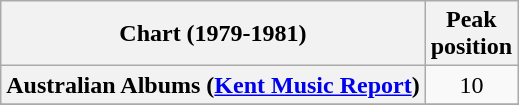<table class="wikitable sortable plainrowheaders" style="text-align:center">
<tr>
<th scope="col">Chart (1979-1981)</th>
<th scope="col">Peak<br> position</th>
</tr>
<tr>
<th scope="row">Australian Albums (<a href='#'>Kent Music Report</a>)</th>
<td align="center">10</td>
</tr>
<tr>
</tr>
<tr>
</tr>
</table>
